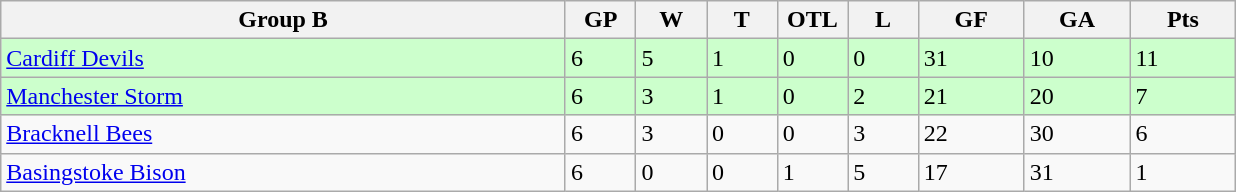<table class="wikitable">
<tr>
<th width="40%">Group B</th>
<th width="5%">GP</th>
<th width="5%">W</th>
<th width="5%">T</th>
<th width="5%">OTL</th>
<th width="5%">L</th>
<th width="7.5%">GF</th>
<th width="7.5%">GA</th>
<th width="7.5%">Pts</th>
</tr>
<tr bgcolor="#CCFFCC">
<td><a href='#'>Cardiff Devils</a></td>
<td>6</td>
<td>5</td>
<td>1</td>
<td>0</td>
<td>0</td>
<td>31</td>
<td>10</td>
<td>11</td>
</tr>
<tr bgcolor="#CCFFCC">
<td><a href='#'>Manchester Storm</a></td>
<td>6</td>
<td>3</td>
<td>1</td>
<td>0</td>
<td>2</td>
<td>21</td>
<td>20</td>
<td>7</td>
</tr>
<tr>
<td><a href='#'>Bracknell Bees</a></td>
<td>6</td>
<td>3</td>
<td>0</td>
<td>0</td>
<td>3</td>
<td>22</td>
<td>30</td>
<td>6</td>
</tr>
<tr>
<td><a href='#'>Basingstoke Bison</a></td>
<td>6</td>
<td>0</td>
<td>0</td>
<td>1</td>
<td>5</td>
<td>17</td>
<td>31</td>
<td>1</td>
</tr>
</table>
